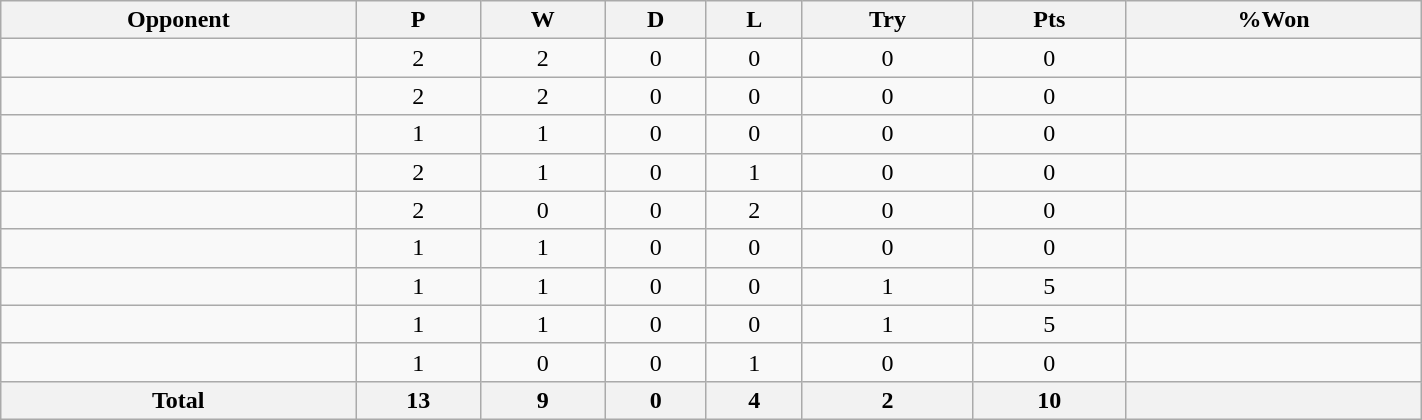<table class="wikitable sortable" style="text-align:center;width:75%">
<tr>
<th style="width:25%;">Opponent</th>
<th abbr="Played" style="width:15px;">P</th>
<th abbr="Won" style="width:10px;">W</th>
<th abbr="Drawn" style="width:10px;">D</th>
<th abbr="Lost" style="width:10px;">L</th>
<th abbr="Tries" style="width:15px;">Try</th>
<th abbr="Points" style="width:18px;">Pts</th>
<th abbr="Won" style="width:15px;">%Won</th>
</tr>
<tr>
<td align="left"></td>
<td>2</td>
<td>2</td>
<td>0</td>
<td>0</td>
<td>0</td>
<td>0</td>
<td></td>
</tr>
<tr>
<td align="left"></td>
<td>2</td>
<td>2</td>
<td>0</td>
<td>0</td>
<td>0</td>
<td>0</td>
<td></td>
</tr>
<tr>
<td align="left"></td>
<td>1</td>
<td>1</td>
<td>0</td>
<td>0</td>
<td>0</td>
<td>0</td>
<td></td>
</tr>
<tr>
<td align="left"></td>
<td>2</td>
<td>1</td>
<td>0</td>
<td>1</td>
<td>0</td>
<td>0</td>
<td></td>
</tr>
<tr>
<td align="left"></td>
<td>2</td>
<td>0</td>
<td>0</td>
<td>2</td>
<td>0</td>
<td>0</td>
<td></td>
</tr>
<tr>
<td align="left"></td>
<td>1</td>
<td>1</td>
<td>0</td>
<td>0</td>
<td>0</td>
<td>0</td>
<td></td>
</tr>
<tr>
<td align="left"></td>
<td>1</td>
<td>1</td>
<td>0</td>
<td>0</td>
<td>1</td>
<td>5</td>
<td></td>
</tr>
<tr>
<td align="left"></td>
<td>1</td>
<td>1</td>
<td>0</td>
<td>0</td>
<td>1</td>
<td>5</td>
<td></td>
</tr>
<tr>
<td align="left"></td>
<td>1</td>
<td>0</td>
<td>0</td>
<td>1</td>
<td>0</td>
<td>0</td>
<td></td>
</tr>
<tr>
<th>Total</th>
<th>13</th>
<th>9</th>
<th>0</th>
<th>4</th>
<th>2</th>
<th>10</th>
<th></th>
</tr>
</table>
